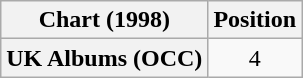<table class="wikitable plainrowheaders">
<tr>
<th scope="col">Chart (1998)</th>
<th scope="col">Position</th>
</tr>
<tr>
<th scope="row">UK Albums (OCC)</th>
<td align="center">4</td>
</tr>
</table>
